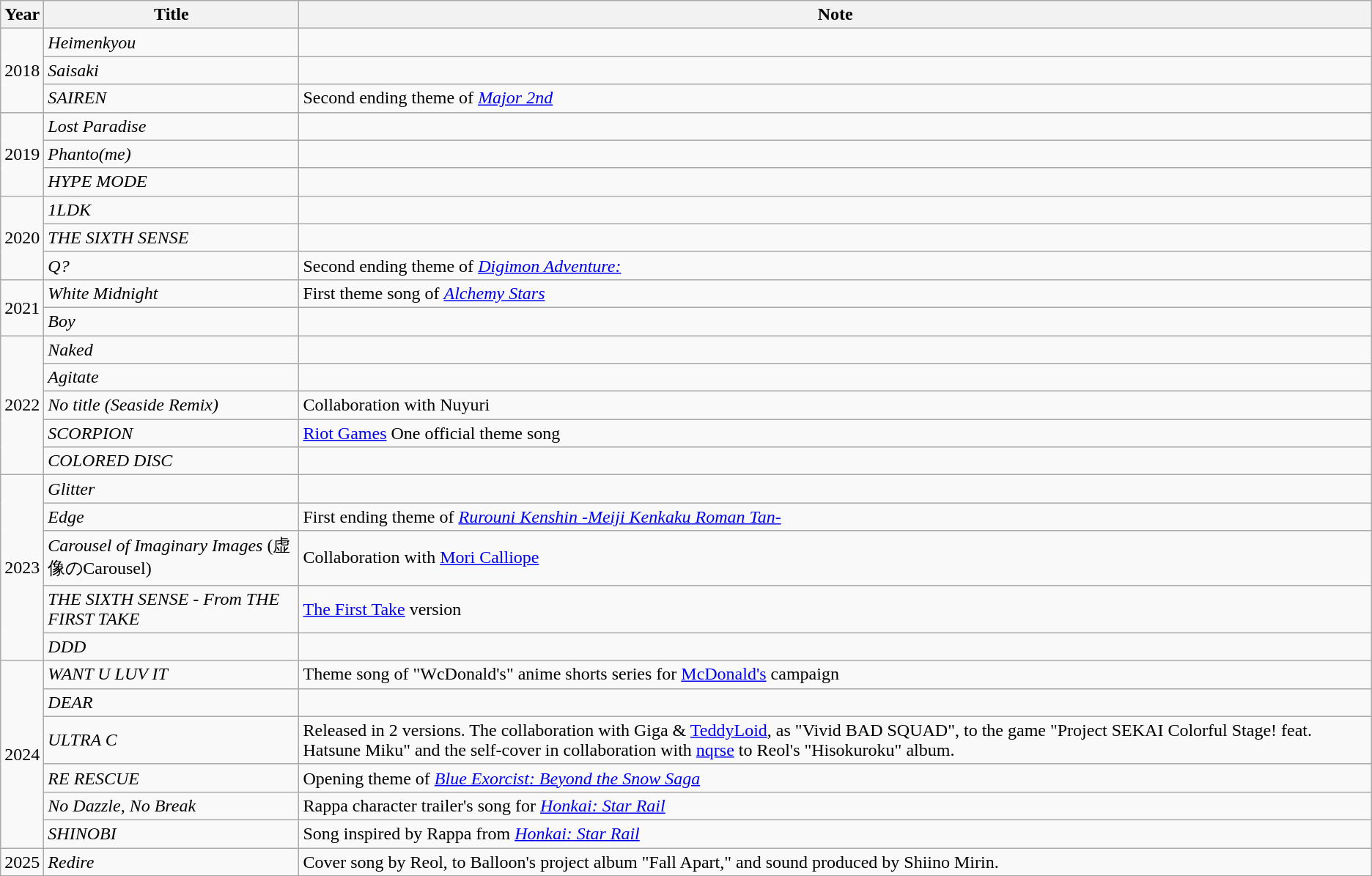<table class="wikitable">
<tr>
<th>Year</th>
<th>Title</th>
<th><strong>Note</strong></th>
</tr>
<tr>
<td rowspan="3">2018</td>
<td><em>Heimenkyou</em></td>
<td></td>
</tr>
<tr>
<td><em>Saisaki</em></td>
<td></td>
</tr>
<tr>
<td><em>SAIREN</em></td>
<td>Second ending theme of <em><a href='#'>Major 2nd</a></em></td>
</tr>
<tr>
<td rowspan="3">2019</td>
<td><em>Lost Paradise</em></td>
<td></td>
</tr>
<tr>
<td><em>Phanto(me)</em></td>
<td></td>
</tr>
<tr>
<td><em>HYPE MODE</em></td>
<td></td>
</tr>
<tr>
<td rowspan="3">2020</td>
<td><em>1LDK</em></td>
<td></td>
</tr>
<tr>
<td><em>THE SIXTH SENSE</em></td>
<td></td>
</tr>
<tr>
<td><em>Q?</em></td>
<td>Second ending theme of <a href='#'><em>Digimon Adventure:</em></a></td>
</tr>
<tr>
<td rowspan="2">2021</td>
<td><em>White Midnight</em></td>
<td>First theme song of <em><a href='#'>Alchemy Stars</a></em></td>
</tr>
<tr>
<td><em>Boy</em></td>
<td></td>
</tr>
<tr>
<td rowspan="5">2022</td>
<td><em>Naked</em></td>
<td></td>
</tr>
<tr>
<td><em>Agitate</em></td>
<td></td>
</tr>
<tr>
<td><em>No title (Seaside Remix)</em></td>
<td>Collaboration with Nuyuri</td>
</tr>
<tr>
<td><em>SCORPION</em></td>
<td><a href='#'>Riot Games</a> One official theme song</td>
</tr>
<tr>
<td><em>COLORED DISC</em></td>
<td></td>
</tr>
<tr>
<td rowspan="5">2023</td>
<td><em>Glitter</em></td>
<td></td>
</tr>
<tr>
<td><em>Edge</em></td>
<td>First ending theme of <a href='#'><em>Rurouni Kenshin -Meiji Kenkaku Roman Tan-</em></a></td>
</tr>
<tr>
<td><em>Carousel of Imaginary Images</em> (虚像のCarousel)</td>
<td>Collaboration with <a href='#'>Mori Calliope</a></td>
</tr>
<tr>
<td><em>THE SIXTH SENSE - From THE FIRST TAKE</em></td>
<td><a href='#'>The First Take</a> version</td>
</tr>
<tr>
<td><em>DDD</em></td>
<td></td>
</tr>
<tr>
<td rowspan="6">2024</td>
<td><em>WANT U LUV IT</em></td>
<td>Theme song of "WcDonald's" anime shorts series for <a href='#'>McDonald's</a> campaign</td>
</tr>
<tr>
<td><em>DEAR</em></td>
<td></td>
</tr>
<tr>
<td><em>ULTRA C</em></td>
<td>Released in 2 versions. The collaboration with Giga & <a href='#'>TeddyLoid</a>, as "Vivid BAD SQUAD", to the game "Project SEKAI Colorful Stage! feat. Hatsune Miku" and the self-cover in collaboration with <a href='#'>nqrse</a> to Reol's "Hisokuroku" album.</td>
</tr>
<tr>
<td><em>RE RESCUE</em></td>
<td>Opening theme of <em><a href='#'>Blue Exorcist: Beyond the Snow Saga</a></em></td>
</tr>
<tr>
<td><em>No Dazzle, No Break</em></td>
<td>Rappa character trailer's song for <em><a href='#'>Honkai: Star Rail</a></em></td>
</tr>
<tr>
<td><em>SHINOBI</em></td>
<td>Song inspired by Rappa from <em><a href='#'>Honkai: Star Rail</a></em></td>
</tr>
<tr>
<td rowspan="1">2025</td>
<td><em>Redire </em></td>
<td>Cover song by Reol, to Balloon's project album "Fall Apart," and sound produced by Shiino Mirin.</td>
</tr>
<tr>
</tr>
</table>
